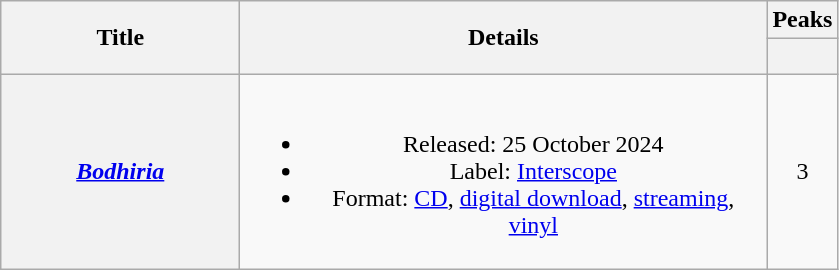<table class="wikitable plainrowheaders" style="text-align:center">
<tr>
<th scope="col" rowspan="2" style="width:9.5em">Title</th>
<th scope="col" rowspan="2" style="width:21.5em">Details</th>
<th scope="col">Peaks</th>
</tr>
<tr>
<th scope="col" style="width:2.5em;font-size:90%"><a href='#'></a><br></th>
</tr>
<tr>
<th scope="row"><em><a href='#'>Bodhiria</a></em></th>
<td><br><ul><li>Released: 25 October 2024</li><li>Label: <a href='#'>Interscope</a></li><li>Format: <a href='#'>CD</a>, <a href='#'>digital download</a>, <a href='#'>streaming</a>, <a href='#'>vinyl</a></li></ul></td>
<td>3</td>
</tr>
</table>
